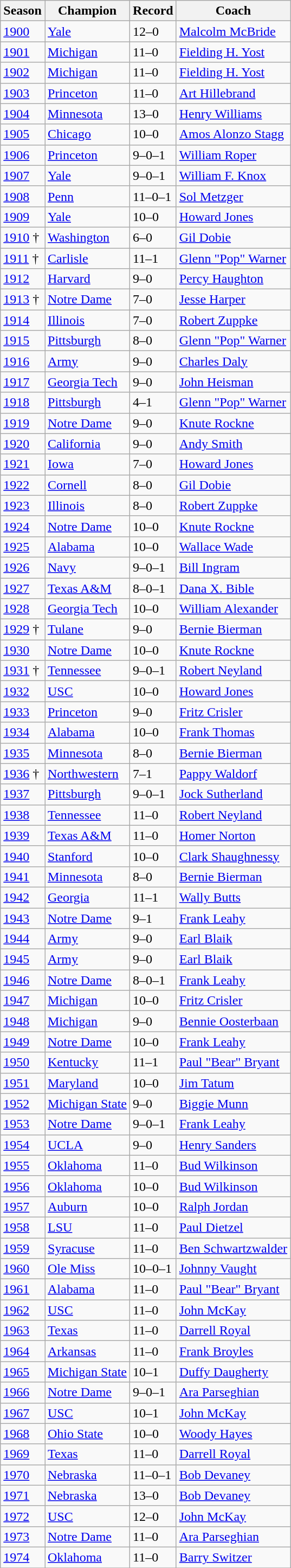<table class="wikitable">
<tr>
<th>Season</th>
<th>Champion</th>
<th>Record</th>
<th>Coach</th>
</tr>
<tr>
<td><a href='#'>1900</a></td>
<td><a href='#'>Yale</a></td>
<td>12–0</td>
<td><a href='#'>Malcolm McBride</a></td>
</tr>
<tr>
<td><a href='#'>1901</a></td>
<td><a href='#'>Michigan</a></td>
<td>11–0</td>
<td><a href='#'>Fielding H. Yost</a></td>
</tr>
<tr>
<td><a href='#'>1902</a></td>
<td><a href='#'>Michigan</a></td>
<td>11–0</td>
<td><a href='#'>Fielding H. Yost</a></td>
</tr>
<tr>
<td><a href='#'>1903</a></td>
<td><a href='#'>Princeton</a></td>
<td>11–0</td>
<td><a href='#'>Art Hillebrand</a></td>
</tr>
<tr>
<td><a href='#'>1904</a></td>
<td><a href='#'>Minnesota</a></td>
<td>13–0</td>
<td><a href='#'>Henry Williams</a></td>
</tr>
<tr>
<td><a href='#'>1905</a></td>
<td><a href='#'>Chicago</a></td>
<td>10–0</td>
<td><a href='#'>Amos Alonzo Stagg</a></td>
</tr>
<tr>
<td><a href='#'>1906</a></td>
<td><a href='#'>Princeton</a></td>
<td>9–0–1</td>
<td><a href='#'>William Roper</a></td>
</tr>
<tr>
<td><a href='#'>1907</a></td>
<td><a href='#'>Yale</a></td>
<td>9–0–1</td>
<td><a href='#'>William F. Knox</a></td>
</tr>
<tr>
<td><a href='#'>1908</a></td>
<td><a href='#'>Penn</a></td>
<td>11–0–1</td>
<td><a href='#'>Sol Metzger</a></td>
</tr>
<tr>
<td><a href='#'>1909</a></td>
<td><a href='#'>Yale</a></td>
<td>10–0</td>
<td><a href='#'>Howard Jones</a></td>
</tr>
<tr>
<td><a href='#'>1910</a> †</td>
<td><a href='#'>Washington</a></td>
<td>6–0</td>
<td><a href='#'>Gil Dobie</a></td>
</tr>
<tr>
<td><a href='#'>1911</a> †</td>
<td><a href='#'>Carlisle</a></td>
<td>11–1</td>
<td><a href='#'>Glenn "Pop" Warner</a></td>
</tr>
<tr>
<td><a href='#'>1912</a></td>
<td><a href='#'>Harvard</a></td>
<td>9–0</td>
<td><a href='#'>Percy Haughton</a></td>
</tr>
<tr>
<td><a href='#'>1913</a> †</td>
<td><a href='#'>Notre Dame</a></td>
<td>7–0</td>
<td><a href='#'>Jesse Harper</a></td>
</tr>
<tr>
<td><a href='#'>1914</a></td>
<td><a href='#'>Illinois</a></td>
<td>7–0</td>
<td><a href='#'>Robert Zuppke</a></td>
</tr>
<tr>
<td><a href='#'>1915</a></td>
<td><a href='#'>Pittsburgh</a></td>
<td>8–0</td>
<td><a href='#'>Glenn "Pop" Warner</a></td>
</tr>
<tr>
<td><a href='#'>1916</a></td>
<td><a href='#'>Army</a></td>
<td>9–0</td>
<td><a href='#'>Charles Daly</a></td>
</tr>
<tr>
<td><a href='#'>1917</a></td>
<td><a href='#'>Georgia Tech</a></td>
<td>9–0</td>
<td><a href='#'>John Heisman</a></td>
</tr>
<tr>
<td><a href='#'>1918</a></td>
<td><a href='#'>Pittsburgh</a></td>
<td>4–1</td>
<td><a href='#'>Glenn "Pop" Warner</a></td>
</tr>
<tr>
<td><a href='#'>1919</a></td>
<td><a href='#'>Notre Dame</a></td>
<td>9–0</td>
<td><a href='#'>Knute Rockne</a></td>
</tr>
<tr>
<td><a href='#'>1920</a></td>
<td><a href='#'>California</a></td>
<td>9–0</td>
<td><a href='#'>Andy Smith</a></td>
</tr>
<tr>
<td><a href='#'>1921</a></td>
<td><a href='#'>Iowa</a></td>
<td>7–0</td>
<td><a href='#'>Howard Jones</a></td>
</tr>
<tr>
<td><a href='#'>1922</a></td>
<td><a href='#'>Cornell</a></td>
<td>8–0</td>
<td><a href='#'>Gil Dobie</a></td>
</tr>
<tr>
<td><a href='#'>1923</a></td>
<td><a href='#'>Illinois</a></td>
<td>8–0</td>
<td><a href='#'>Robert Zuppke</a></td>
</tr>
<tr>
<td><a href='#'>1924</a></td>
<td><a href='#'>Notre Dame</a></td>
<td>10–0</td>
<td><a href='#'>Knute Rockne</a></td>
</tr>
<tr>
<td><a href='#'>1925</a></td>
<td><a href='#'>Alabama</a></td>
<td>10–0</td>
<td><a href='#'>Wallace Wade</a></td>
</tr>
<tr>
<td><a href='#'>1926</a></td>
<td><a href='#'>Navy</a></td>
<td>9–0–1</td>
<td><a href='#'>Bill Ingram</a></td>
</tr>
<tr>
<td><a href='#'>1927</a></td>
<td><a href='#'>Texas A&M</a></td>
<td>8–0–1</td>
<td><a href='#'>Dana X. Bible</a></td>
</tr>
<tr>
<td><a href='#'>1928</a></td>
<td><a href='#'>Georgia Tech</a></td>
<td>10–0</td>
<td><a href='#'>William Alexander</a></td>
</tr>
<tr>
<td><a href='#'>1929</a> †</td>
<td><a href='#'>Tulane</a></td>
<td>9–0</td>
<td><a href='#'>Bernie Bierman</a></td>
</tr>
<tr>
<td><a href='#'>1930</a></td>
<td><a href='#'>Notre Dame</a></td>
<td>10–0</td>
<td><a href='#'>Knute Rockne</a></td>
</tr>
<tr>
<td><a href='#'>1931</a> †</td>
<td><a href='#'>Tennessee</a></td>
<td>9–0–1</td>
<td><a href='#'>Robert Neyland</a></td>
</tr>
<tr>
<td><a href='#'>1932</a></td>
<td><a href='#'>USC</a></td>
<td>10–0</td>
<td><a href='#'>Howard Jones</a></td>
</tr>
<tr>
<td><a href='#'>1933</a></td>
<td><a href='#'>Princeton</a></td>
<td>9–0</td>
<td><a href='#'>Fritz Crisler</a></td>
</tr>
<tr>
<td><a href='#'>1934</a></td>
<td><a href='#'>Alabama</a></td>
<td>10–0</td>
<td><a href='#'>Frank Thomas</a></td>
</tr>
<tr>
<td><a href='#'>1935</a></td>
<td><a href='#'>Minnesota</a></td>
<td>8–0</td>
<td><a href='#'>Bernie Bierman</a></td>
</tr>
<tr>
<td><a href='#'>1936</a> †</td>
<td><a href='#'>Northwestern</a></td>
<td>7–1</td>
<td><a href='#'>Pappy Waldorf</a></td>
</tr>
<tr>
<td><a href='#'>1937</a></td>
<td><a href='#'>Pittsburgh</a></td>
<td>9–0–1</td>
<td><a href='#'>Jock Sutherland</a></td>
</tr>
<tr>
<td><a href='#'>1938</a></td>
<td><a href='#'>Tennessee</a></td>
<td>11–0</td>
<td><a href='#'>Robert Neyland</a></td>
</tr>
<tr>
<td><a href='#'>1939</a></td>
<td><a href='#'>Texas A&M</a></td>
<td>11–0</td>
<td><a href='#'>Homer Norton</a></td>
</tr>
<tr>
<td><a href='#'>1940</a></td>
<td><a href='#'>Stanford</a></td>
<td>10–0</td>
<td><a href='#'>Clark Shaughnessy</a></td>
</tr>
<tr>
<td><a href='#'>1941</a></td>
<td><a href='#'>Minnesota</a></td>
<td>8–0</td>
<td><a href='#'>Bernie Bierman</a></td>
</tr>
<tr>
<td><a href='#'>1942</a></td>
<td><a href='#'>Georgia</a></td>
<td>11–1</td>
<td><a href='#'>Wally Butts</a></td>
</tr>
<tr>
<td><a href='#'>1943</a></td>
<td><a href='#'>Notre Dame</a></td>
<td>9–1</td>
<td><a href='#'>Frank Leahy</a></td>
</tr>
<tr>
<td><a href='#'>1944</a></td>
<td><a href='#'>Army</a></td>
<td>9–0</td>
<td><a href='#'>Earl Blaik</a></td>
</tr>
<tr>
<td><a href='#'>1945</a></td>
<td><a href='#'>Army</a></td>
<td>9–0</td>
<td><a href='#'>Earl Blaik</a></td>
</tr>
<tr>
<td><a href='#'>1946</a></td>
<td><a href='#'>Notre Dame</a></td>
<td>8–0–1</td>
<td><a href='#'>Frank Leahy</a></td>
</tr>
<tr>
<td><a href='#'>1947</a></td>
<td><a href='#'>Michigan</a></td>
<td>10–0</td>
<td><a href='#'>Fritz Crisler</a></td>
</tr>
<tr>
<td><a href='#'>1948</a></td>
<td><a href='#'>Michigan</a></td>
<td>9–0</td>
<td><a href='#'>Bennie Oosterbaan</a></td>
</tr>
<tr>
<td><a href='#'>1949</a></td>
<td><a href='#'>Notre Dame</a></td>
<td>10–0</td>
<td><a href='#'>Frank Leahy</a></td>
</tr>
<tr>
<td><a href='#'>1950</a></td>
<td><a href='#'>Kentucky</a></td>
<td>11–1</td>
<td><a href='#'>Paul "Bear" Bryant</a></td>
</tr>
<tr>
<td><a href='#'>1951</a></td>
<td><a href='#'>Maryland</a></td>
<td>10–0</td>
<td><a href='#'>Jim Tatum</a></td>
</tr>
<tr>
<td><a href='#'>1952</a></td>
<td><a href='#'>Michigan State</a></td>
<td>9–0</td>
<td><a href='#'>Biggie Munn</a></td>
</tr>
<tr>
<td><a href='#'>1953</a></td>
<td><a href='#'>Notre Dame</a></td>
<td>9–0–1</td>
<td><a href='#'>Frank Leahy</a></td>
</tr>
<tr>
<td><a href='#'>1954</a></td>
<td><a href='#'>UCLA</a></td>
<td>9–0</td>
<td><a href='#'>Henry Sanders</a></td>
</tr>
<tr>
<td><a href='#'>1955</a></td>
<td><a href='#'>Oklahoma</a></td>
<td>11–0</td>
<td><a href='#'>Bud Wilkinson</a></td>
</tr>
<tr>
<td><a href='#'>1956</a></td>
<td><a href='#'>Oklahoma</a></td>
<td>10–0</td>
<td><a href='#'>Bud Wilkinson</a></td>
</tr>
<tr>
<td><a href='#'>1957</a></td>
<td><a href='#'>Auburn</a></td>
<td>10–0</td>
<td><a href='#'>Ralph Jordan</a></td>
</tr>
<tr>
<td><a href='#'>1958</a></td>
<td><a href='#'>LSU</a></td>
<td>11–0</td>
<td><a href='#'>Paul Dietzel</a></td>
</tr>
<tr>
<td><a href='#'>1959</a></td>
<td><a href='#'>Syracuse</a></td>
<td>11–0</td>
<td><a href='#'>Ben Schwartzwalder</a></td>
</tr>
<tr>
<td><a href='#'>1960</a></td>
<td><a href='#'>Ole Miss</a></td>
<td>10–0–1</td>
<td><a href='#'>Johnny Vaught</a></td>
</tr>
<tr>
<td><a href='#'>1961</a></td>
<td><a href='#'>Alabama</a></td>
<td>11–0</td>
<td><a href='#'>Paul "Bear" Bryant</a></td>
</tr>
<tr>
<td><a href='#'>1962</a></td>
<td><a href='#'>USC</a></td>
<td>11–0</td>
<td><a href='#'>John McKay</a></td>
</tr>
<tr>
<td><a href='#'>1963</a></td>
<td><a href='#'>Texas</a></td>
<td>11–0</td>
<td><a href='#'>Darrell Royal</a></td>
</tr>
<tr>
<td><a href='#'>1964</a></td>
<td><a href='#'>Arkansas</a></td>
<td>11–0</td>
<td><a href='#'>Frank Broyles</a></td>
</tr>
<tr>
<td><a href='#'>1965</a></td>
<td><a href='#'>Michigan State</a></td>
<td>10–1</td>
<td><a href='#'>Duffy Daugherty</a></td>
</tr>
<tr>
<td><a href='#'>1966</a></td>
<td><a href='#'>Notre Dame</a></td>
<td>9–0–1</td>
<td><a href='#'>Ara Parseghian</a></td>
</tr>
<tr>
<td><a href='#'>1967</a></td>
<td><a href='#'>USC</a></td>
<td>10–1</td>
<td><a href='#'>John McKay</a></td>
</tr>
<tr>
<td><a href='#'>1968</a></td>
<td><a href='#'>Ohio State</a></td>
<td>10–0</td>
<td><a href='#'>Woody Hayes</a></td>
</tr>
<tr>
<td><a href='#'>1969</a></td>
<td><a href='#'>Texas</a></td>
<td>11–0</td>
<td><a href='#'>Darrell Royal</a></td>
</tr>
<tr>
<td><a href='#'>1970</a></td>
<td><a href='#'>Nebraska</a></td>
<td>11–0–1</td>
<td><a href='#'>Bob Devaney</a></td>
</tr>
<tr>
<td><a href='#'>1971</a></td>
<td><a href='#'>Nebraska</a></td>
<td>13–0</td>
<td><a href='#'>Bob Devaney</a></td>
</tr>
<tr>
<td><a href='#'>1972</a></td>
<td><a href='#'>USC</a></td>
<td>12–0</td>
<td><a href='#'>John McKay</a></td>
</tr>
<tr>
<td><a href='#'>1973</a></td>
<td><a href='#'>Notre Dame</a></td>
<td>11–0</td>
<td><a href='#'>Ara Parseghian</a></td>
</tr>
<tr>
<td><a href='#'>1974</a></td>
<td><a href='#'>Oklahoma</a></td>
<td>11–0</td>
<td><a href='#'>Barry Switzer</a></td>
</tr>
<tr>
</tr>
</table>
